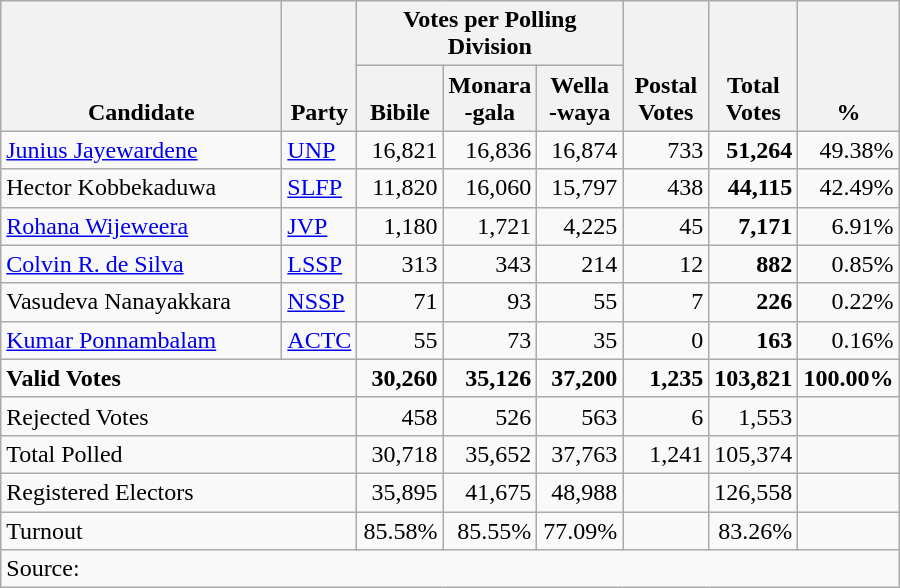<table class="wikitable" border="1" style="text-align:right;">
<tr>
<th align=left valign=bottom rowspan=2 width="180">Candidate</th>
<th align=left valign=bottom rowspan=2 width="40">Party</th>
<th colspan=3>Votes per Polling Division</th>
<th align=center valign=bottom rowspan=2 width="50">Postal<br>Votes</th>
<th align=center valign=bottom rowspan=2 width="50">Total Votes</th>
<th align=center valign=bottom rowspan=2 width="50">%</th>
</tr>
<tr>
<th align=center valign=bottom width="50">Bibile</th>
<th align=center valign=bottom width="50">Monara<br>-gala</th>
<th align=center valign=bottom width="50">Wella<br>-waya</th>
</tr>
<tr>
<td align=left><a href='#'>Junius Jayewardene</a></td>
<td align=left><a href='#'>UNP</a></td>
<td>16,821</td>
<td>16,836</td>
<td>16,874</td>
<td>733</td>
<td><strong>51,264</strong></td>
<td>49.38%</td>
</tr>
<tr>
<td align=left>Hector Kobbekaduwa</td>
<td align=left><a href='#'>SLFP</a></td>
<td>11,820</td>
<td>16,060</td>
<td>15,797</td>
<td>438</td>
<td><strong>44,115</strong></td>
<td>42.49%</td>
</tr>
<tr>
<td align=left><a href='#'>Rohana Wijeweera</a></td>
<td align=left><a href='#'>JVP</a></td>
<td>1,180</td>
<td>1,721</td>
<td>4,225</td>
<td>45</td>
<td><strong>7,171</strong></td>
<td>6.91%</td>
</tr>
<tr>
<td align=left><a href='#'>Colvin R. de Silva</a></td>
<td align=left><a href='#'>LSSP</a></td>
<td>313</td>
<td>343</td>
<td>214</td>
<td>12</td>
<td><strong>882</strong></td>
<td>0.85%</td>
</tr>
<tr>
<td align=left>Vasudeva Nanayakkara</td>
<td align=left><a href='#'>NSSP</a></td>
<td>71</td>
<td>93</td>
<td>55</td>
<td>7</td>
<td><strong>226</strong></td>
<td>0.22%</td>
</tr>
<tr>
<td align=left><a href='#'>Kumar Ponnambalam</a></td>
<td align=left><a href='#'>ACTC</a></td>
<td>55</td>
<td>73</td>
<td>35</td>
<td>0</td>
<td><strong>163</strong></td>
<td>0.16%</td>
</tr>
<tr>
<td align=left colspan=2><strong>Valid Votes</strong></td>
<td><strong>30,260</strong></td>
<td><strong>35,126</strong></td>
<td><strong>37,200</strong></td>
<td><strong>1,235</strong></td>
<td><strong>103,821</strong></td>
<td><strong>100.00%</strong></td>
</tr>
<tr>
<td align=left colspan=2>Rejected Votes</td>
<td>458</td>
<td>526</td>
<td>563</td>
<td>6</td>
<td>1,553</td>
<td></td>
</tr>
<tr>
<td align=left colspan=2>Total Polled</td>
<td>30,718</td>
<td>35,652</td>
<td>37,763</td>
<td>1,241</td>
<td>105,374</td>
<td></td>
</tr>
<tr>
<td align=left colspan=2>Registered Electors</td>
<td>35,895</td>
<td>41,675</td>
<td>48,988</td>
<td></td>
<td>126,558</td>
<td></td>
</tr>
<tr>
<td align=left colspan=2>Turnout</td>
<td>85.58%</td>
<td>85.55%</td>
<td>77.09%</td>
<td></td>
<td>83.26%</td>
<td></td>
</tr>
<tr>
<td align=left colspan=8>Source:</td>
</tr>
</table>
